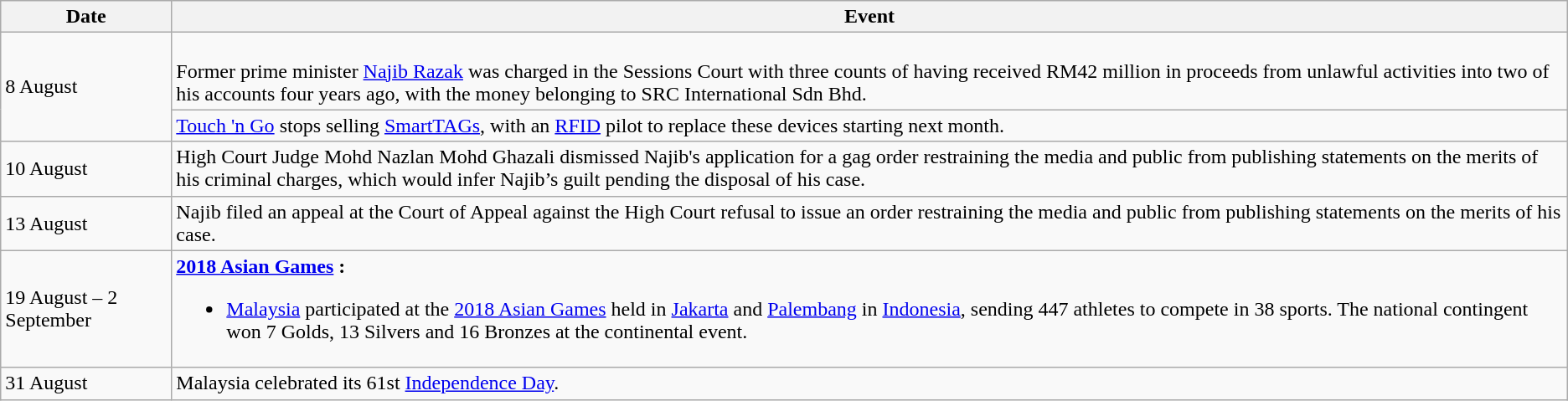<table class="wikitable">
<tr>
<th>Date</th>
<th>Event</th>
</tr>
<tr>
<td rowspan="2">8 August</td>
<td><br>Former prime minister <a href='#'>Najib Razak</a> was charged in the Sessions Court with three counts of having received RM42 million in proceeds from unlawful activities into two of his accounts four years ago, with the money belonging to SRC International Sdn Bhd.</td>
</tr>
<tr>
<td><a href='#'>Touch 'n Go</a> stops selling <a href='#'>SmartTAGs</a>, with an <a href='#'>RFID</a> pilot to replace these devices starting next month.</td>
</tr>
<tr>
<td>10 August</td>
<td>High Court Judge Mohd Nazlan Mohd Ghazali dismissed Najib's application for a gag order restraining the media and public from publishing statements on the merits of his criminal charges, which would infer Najib’s guilt pending the disposal of his case.</td>
</tr>
<tr>
<td>13 August</td>
<td>Najib filed an appeal at the Court of Appeal against the High Court refusal to issue an order restraining the media and public from publishing statements on the merits of his case.</td>
</tr>
<tr>
<td>19 August – 2 September</td>
<td><strong><a href='#'>2018 Asian Games</a> :</strong><br><ul><li><a href='#'>Malaysia</a> participated at the <a href='#'>2018 Asian Games</a> held in <a href='#'>Jakarta</a> and <a href='#'>Palembang</a> in <a href='#'>Indonesia</a>, sending 447 athletes to compete in 38 sports. The national contingent won 7 Golds, 13 Silvers and 16 Bronzes at the continental event.</li></ul></td>
</tr>
<tr>
<td>31 August</td>
<td>Malaysia celebrated its 61st <a href='#'>Independence Day</a>.</td>
</tr>
</table>
